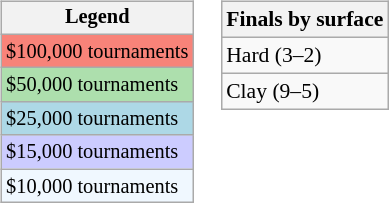<table>
<tr valign=top>
<td><br><table class=wikitable style="font-size:85%">
<tr>
<th>Legend</th>
</tr>
<tr style="background:#f88379;">
<td>$100,000 tournaments</td>
</tr>
<tr style="background:#addfad;">
<td>$50,000 tournaments</td>
</tr>
<tr style="background:lightblue;">
<td>$25,000 tournaments</td>
</tr>
<tr style="background:#ccccff;">
<td>$15,000 tournaments</td>
</tr>
<tr style="background:#f0f8ff;">
<td>$10,000 tournaments</td>
</tr>
</table>
</td>
<td><br><table class=wikitable style="font-size:90%">
<tr>
<th>Finals by surface</th>
</tr>
<tr>
<td>Hard (3–2)</td>
</tr>
<tr>
<td>Clay (9–5)</td>
</tr>
</table>
</td>
</tr>
</table>
